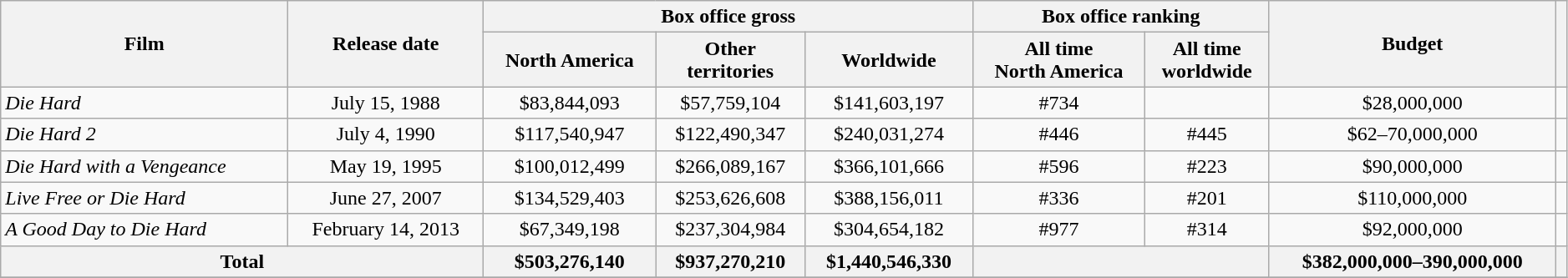<table class="wikitable sortable" width=99% border="1" style="text-align: center;">
<tr>
<th rowspan="2">Film</th>
<th rowspan="2">Release date</th>
<th colspan="3">Box office gross</th>
<th colspan="2" text="wrap">Box office ranking</th>
<th rowspan="2">Budget</th>
<th rowspan="2" class="unsortable"></th>
</tr>
<tr>
<th>North America</th>
<th>Other <br>territories</th>
<th>Worldwide</th>
<th>All time <br>North America</th>
<th>All time <br>worldwide</th>
</tr>
<tr>
<td style="text-align:left;"><em>Die Hard</em></td>
<td>July 15, 1988</td>
<td>$83,844,093</td>
<td>$57,759,104</td>
<td>$141,603,197</td>
<td>#734</td>
<td></td>
<td>$28,000,000</td>
<td></td>
</tr>
<tr>
<td style="text-align:left;"><em>Die Hard 2</em></td>
<td>July 4, 1990</td>
<td>$117,540,947</td>
<td>$122,490,347</td>
<td>$240,031,274</td>
<td>#446</td>
<td>#445</td>
<td>$62–70,000,000</td>
<td></td>
</tr>
<tr>
<td style="text-align:left;"><em>Die Hard with a Vengeance</em></td>
<td>May 19, 1995</td>
<td>$100,012,499</td>
<td>$266,089,167</td>
<td>$366,101,666</td>
<td>#596</td>
<td>#223</td>
<td>$90,000,000</td>
<td></td>
</tr>
<tr>
<td style="text-align:left;"><em>Live Free or Die Hard</em></td>
<td>June 27, 2007</td>
<td>$134,529,403</td>
<td>$253,626,608</td>
<td>$388,156,011</td>
<td>#336</td>
<td>#201</td>
<td>$110,000,000</td>
<td></td>
</tr>
<tr>
<td style="text-align:left;"><em>A Good Day to Die Hard</em></td>
<td>February 14, 2013</td>
<td>$67,349,198</td>
<td>$237,304,984</td>
<td>$304,654,182</td>
<td>#977</td>
<td>#314</td>
<td>$92,000,000</td>
<td></td>
</tr>
<tr class="sortbottom">
<th colspan="2">Total</th>
<th>$503,276,140</th>
<th>$937,270,210</th>
<th>$1,440,546,330</th>
<th colspan="2"></th>
<th>$382,000,000–390,000,000</th>
<th></th>
</tr>
<tr class="sortbottom">
</tr>
</table>
